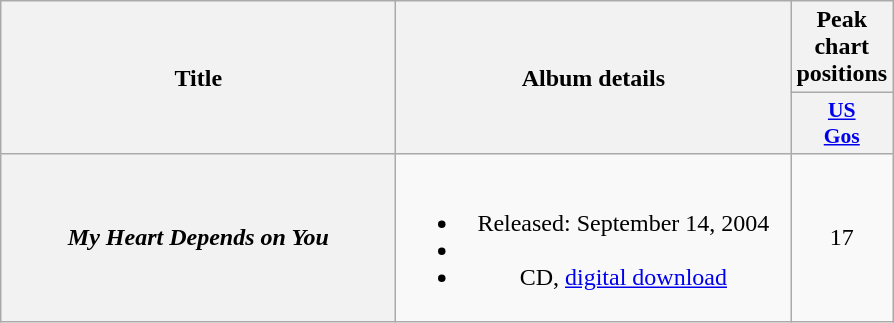<table class="wikitable plainrowheaders" style="text-align:center;">
<tr>
<th scope="col" rowspan="2" style="width:16em;">Title</th>
<th scope="col" rowspan="2" style="width:16em;">Album details</th>
<th scope="col" colspan="1">Peak chart positions</th>
</tr>
<tr>
<th style="width:3em; font-size:90%"><a href='#'>US<br>Gos</a></th>
</tr>
<tr>
<th scope="row"><em>My Heart Depends on You</em></th>
<td><br><ul><li>Released: September 14, 2004</li><li></li><li>CD, <a href='#'>digital download</a></li></ul></td>
<td>17</td>
</tr>
</table>
